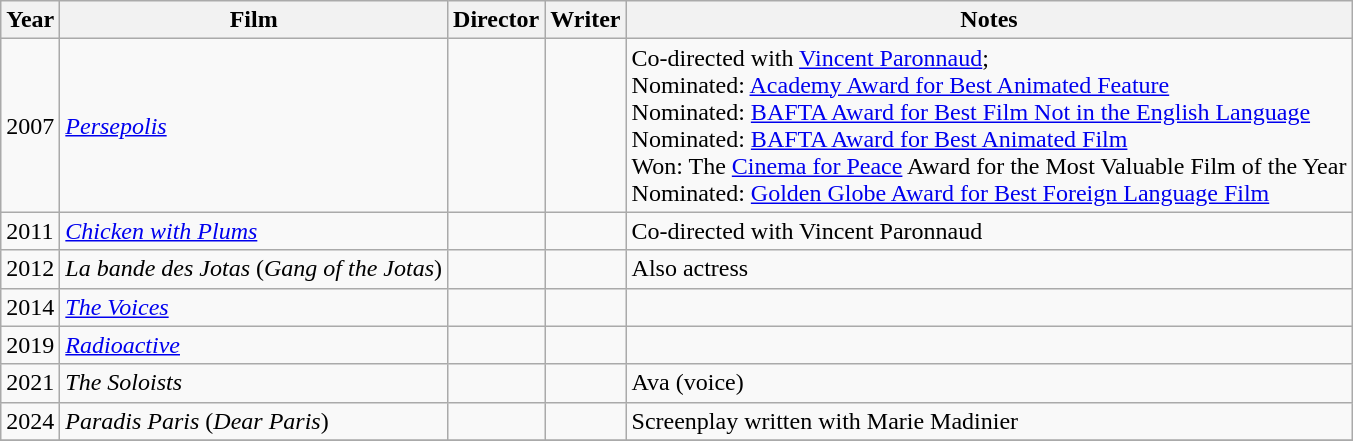<table class="wikitable">
<tr>
<th>Year</th>
<th>Film</th>
<th>Director</th>
<th>Writer</th>
<th>Notes</th>
</tr>
<tr>
<td>2007</td>
<td><em><a href='#'>Persepolis</a></em></td>
<td></td>
<td></td>
<td>Co-directed with <a href='#'>Vincent Paronnaud</a>;<br>Nominated: <a href='#'>Academy Award for Best Animated Feature</a><br>Nominated: <a href='#'>BAFTA Award for Best Film Not in the English Language</a><br>Nominated: <a href='#'>BAFTA Award for Best Animated Film</a><br>Won: The <a href='#'>Cinema for Peace</a> Award for the Most Valuable Film of the Year<br>Nominated: <a href='#'>Golden Globe Award for Best Foreign Language Film</a></td>
</tr>
<tr>
<td>2011</td>
<td><em><a href='#'>Chicken with Plums</a></em></td>
<td></td>
<td></td>
<td>Co-directed with Vincent Paronnaud</td>
</tr>
<tr>
<td>2012</td>
<td><em>La bande des Jotas</em> (<em>Gang of the Jotas</em>)</td>
<td></td>
<td></td>
<td>Also actress</td>
</tr>
<tr>
<td>2014</td>
<td><em><a href='#'>The Voices</a></em></td>
<td></td>
<td></td>
<td></td>
</tr>
<tr>
<td>2019</td>
<td><em><a href='#'>Radioactive</a></em></td>
<td></td>
<td></td>
<td></td>
</tr>
<tr>
<td>2021</td>
<td><em>The Soloists</em></td>
<td></td>
<td></td>
<td>Ava (voice)</td>
</tr>
<tr>
<td>2024</td>
<td><em>Paradis Paris</em> (<em>Dear Paris</em>)</td>
<td></td>
<td></td>
<td>Screenplay written with Marie Madinier</td>
</tr>
<tr>
</tr>
</table>
